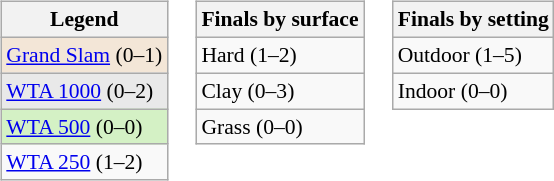<table>
<tr valign=top>
<td><br><table class="wikitable" style=font-size:90%>
<tr>
<th>Legend</th>
</tr>
<tr>
<td bgcolor="#f3e6d7"><a href='#'>Grand Slam</a> (0–1)</td>
</tr>
<tr>
<td bgcolor="#e9e9e9"><a href='#'>WTA 1000</a> (0–2)</td>
</tr>
<tr>
<td bgcolor="#d4f1c5"><a href='#'>WTA 500</a> (0–0)</td>
</tr>
<tr>
<td><a href='#'>WTA 250</a> (1–2)</td>
</tr>
</table>
</td>
<td><br><table class="wikitable" style=font-size:90%>
<tr>
<th>Finals by surface</th>
</tr>
<tr>
<td>Hard (1–2)</td>
</tr>
<tr>
<td>Clay (0–3)</td>
</tr>
<tr>
<td>Grass (0–0)</td>
</tr>
</table>
</td>
<td><br><table class="wikitable" style=font-size:90%>
<tr>
<th>Finals by setting</th>
</tr>
<tr>
<td>Outdoor (1–5)</td>
</tr>
<tr>
<td>Indoor (0–0)</td>
</tr>
</table>
</td>
</tr>
</table>
